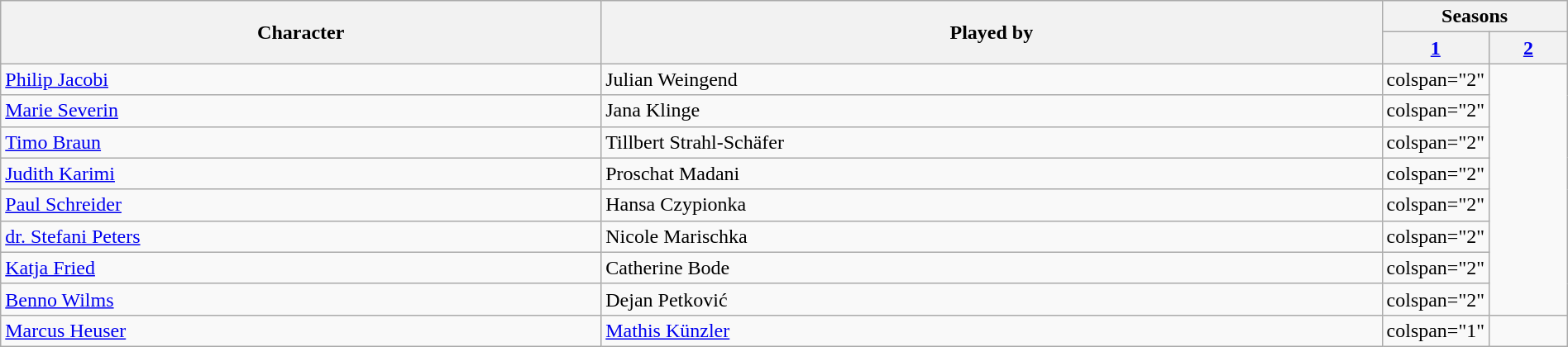<table class="wikitable" width="100%">
<tr>
<th rowspan="2">Character</th>
<th ! rowspan="2">Played by</th>
<th ! colspan="2">Seasons</th>
</tr>
<tr>
<th width="5%"><a href='#'>1</a></th>
<th width="5%"><a href='#'>2</a></th>
</tr>
<tr>
<td><a href='#'>Philip Jacobi</a></td>
<td>Julian Weingend</td>
<td>colspan="2" </td>
</tr>
<tr>
<td><a href='#'>Marie Severin</a></td>
<td>Jana Klinge</td>
<td>colspan="2" </td>
</tr>
<tr>
<td><a href='#'>Timo Braun</a></td>
<td>Tillbert Strahl-Schäfer</td>
<td>colspan="2" </td>
</tr>
<tr>
<td><a href='#'>Judith Karimi</a></td>
<td>Proschat Madani</td>
<td>colspan="2" </td>
</tr>
<tr>
<td><a href='#'>Paul Schreider</a></td>
<td>Hansa Czypionka</td>
<td>colspan="2" </td>
</tr>
<tr>
<td><a href='#'>dr. Stefani Peters</a></td>
<td>Nicole Marischka</td>
<td>colspan="2" </td>
</tr>
<tr>
<td><a href='#'>Katja Fried</a></td>
<td>Catherine Bode</td>
<td>colspan="2" </td>
</tr>
<tr>
<td><a href='#'>Benno Wilms</a></td>
<td>Dejan Petković</td>
<td>colspan="2" </td>
</tr>
<tr>
<td><a href='#'>Marcus Heuser</a></td>
<td><a href='#'>Mathis Künzler</a></td>
<td>colspan="1" </td>
<td colspan="1"></td>
</tr>
</table>
